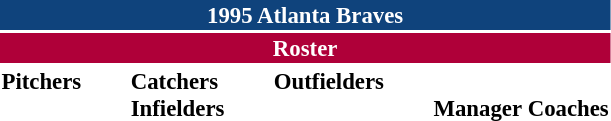<table class="toccolours" style="font-size: 95%;">
<tr>
<th colspan="10" style="background-color: #0f437c; color: #FFFFFF; text-align: center;">1995 Atlanta Braves</th>
</tr>
<tr>
<td colspan="10" style="background-color:#af0039; color: white; text-align: center;"><strong>Roster</strong></td>
</tr>
<tr>
<td valign="top"><strong>Pitchers</strong><br>


















</td>
<td width="25px"></td>
<td valign="top"><strong>Catchers</strong><br>


<strong>Infielders</strong>








</td>
<td width="25px"></td>
<td valign="top"><strong>Outfielders</strong><br>






</td>
<td width="25px"></td>
<td valign="top"><br><strong>Manager</strong>

<strong>Coaches</strong>





</td>
</tr>
</table>
